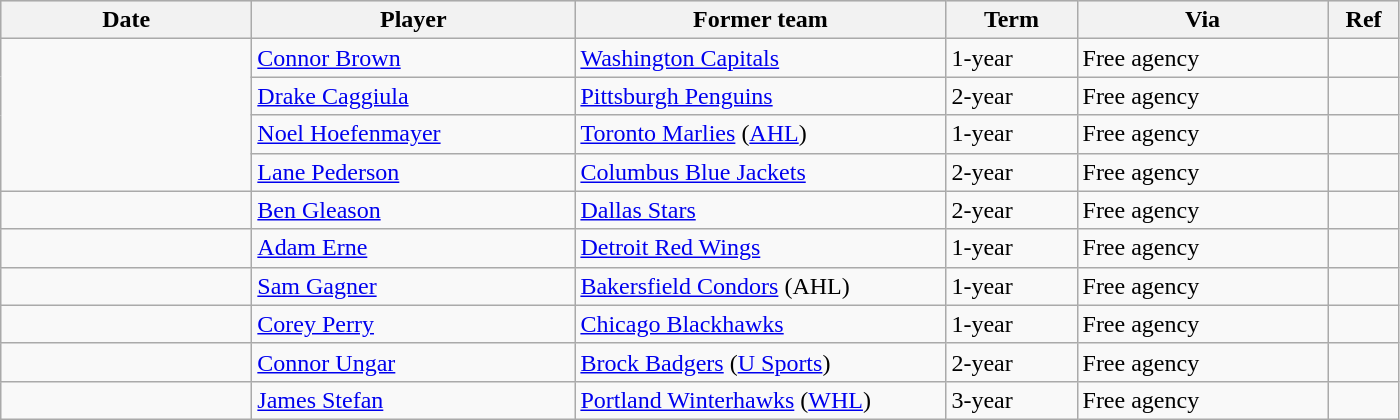<table class="wikitable">
<tr style="background:#ddd; text-align:center;">
<th style="width: 10em;">Date</th>
<th style="width: 13em;">Player</th>
<th style="width: 15em;">Former team</th>
<th style="width: 5em;">Term</th>
<th style="width: 10em;">Via</th>
<th style="width: 2.5em;">Ref</th>
</tr>
<tr>
<td rowspan=4></td>
<td><a href='#'>Connor Brown</a></td>
<td><a href='#'>Washington Capitals</a></td>
<td>1-year</td>
<td>Free agency</td>
<td></td>
</tr>
<tr>
<td><a href='#'>Drake Caggiula</a></td>
<td><a href='#'>Pittsburgh Penguins</a></td>
<td>2-year</td>
<td>Free agency</td>
<td></td>
</tr>
<tr>
<td><a href='#'>Noel Hoefenmayer</a></td>
<td><a href='#'>Toronto Marlies</a> (<a href='#'>AHL</a>)</td>
<td>1-year</td>
<td>Free agency</td>
<td></td>
</tr>
<tr>
<td><a href='#'>Lane Pederson</a></td>
<td><a href='#'>Columbus Blue Jackets</a></td>
<td>2-year</td>
<td>Free agency</td>
<td></td>
</tr>
<tr>
<td></td>
<td><a href='#'>Ben Gleason</a></td>
<td><a href='#'>Dallas Stars</a></td>
<td>2-year</td>
<td>Free agency</td>
<td></td>
</tr>
<tr>
<td></td>
<td><a href='#'>Adam Erne</a></td>
<td><a href='#'>Detroit Red Wings</a></td>
<td>1-year</td>
<td>Free agency</td>
<td></td>
</tr>
<tr>
<td></td>
<td><a href='#'>Sam Gagner</a></td>
<td><a href='#'>Bakersfield Condors</a> (AHL)</td>
<td>1-year</td>
<td>Free agency</td>
<td></td>
</tr>
<tr>
<td></td>
<td><a href='#'>Corey Perry</a></td>
<td><a href='#'>Chicago Blackhawks</a></td>
<td>1-year</td>
<td>Free agency</td>
<td></td>
</tr>
<tr>
<td></td>
<td><a href='#'>Connor Ungar</a></td>
<td><a href='#'>Brock Badgers</a> (<a href='#'>U Sports</a>)</td>
<td>2-year</td>
<td>Free agency</td>
<td></td>
</tr>
<tr>
<td></td>
<td><a href='#'>James Stefan</a></td>
<td><a href='#'>Portland Winterhawks</a> (<a href='#'>WHL</a>)</td>
<td>3-year</td>
<td>Free agency</td>
<td></td>
</tr>
</table>
